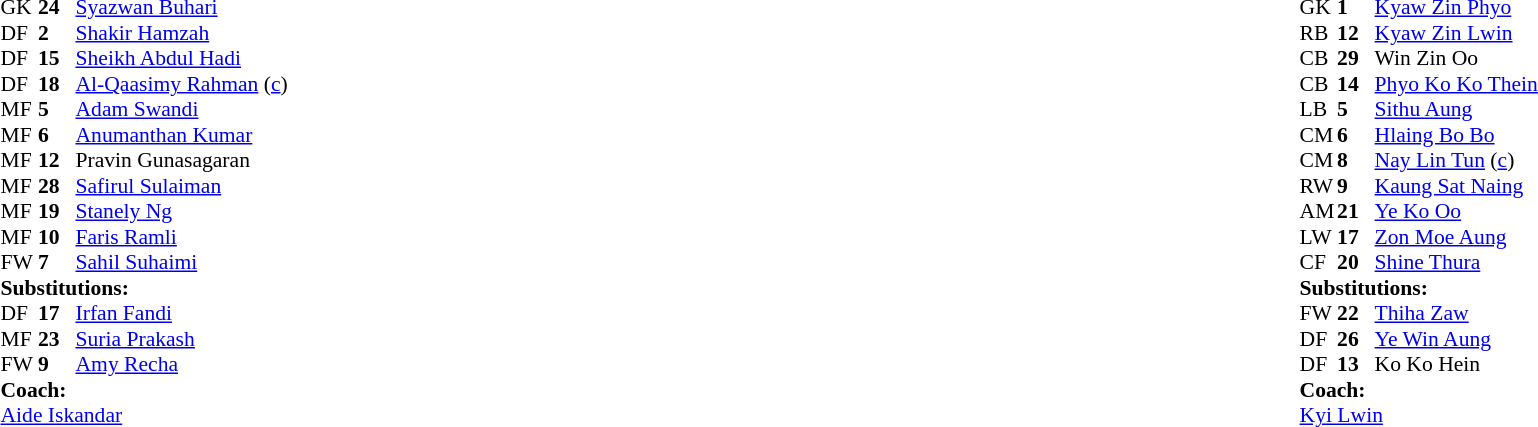<table width="100%">
<tr>
<td valign="top" width="50%"><br><table style="font-size: 90%" cellspacing="0" cellpadding="0">
<tr>
<th width="25"></th>
<th width="25"></th>
</tr>
<tr>
<td>GK</td>
<td><strong>24</strong></td>
<td><a href='#'>Syazwan Buhari</a></td>
</tr>
<tr>
<td>DF</td>
<td><strong>2</strong></td>
<td><a href='#'>Shakir Hamzah</a></td>
<td></td>
</tr>
<tr>
<td>DF</td>
<td><strong>15</strong></td>
<td><a href='#'>Sheikh Abdul Hadi</a></td>
</tr>
<tr>
<td>DF</td>
<td><strong>18</strong></td>
<td><a href='#'>Al-Qaasimy Rahman</a> (<a href='#'>c</a>)</td>
</tr>
<tr>
<td>MF</td>
<td><strong>5</strong></td>
<td><a href='#'>Adam Swandi</a></td>
</tr>
<tr>
<td>MF</td>
<td><strong>6</strong></td>
<td><a href='#'>Anumanthan Kumar</a></td>
</tr>
<tr>
<td>MF</td>
<td><strong>12</strong></td>
<td>Pravin Gunasagaran</td>
<td></td>
</tr>
<tr>
<td>MF</td>
<td><strong>28</strong></td>
<td><a href='#'>Safirul Sulaiman</a></td>
<td></td>
<td></td>
</tr>
<tr>
<td>MF</td>
<td><strong>19</strong></td>
<td><a href='#'>Stanely Ng</a></td>
<td></td>
<td></td>
</tr>
<tr>
<td>MF</td>
<td><strong>10</strong></td>
<td><a href='#'>Faris Ramli</a></td>
<td></td>
<td></td>
</tr>
<tr>
<td>FW</td>
<td><strong>7</strong></td>
<td><a href='#'>Sahil Suhaimi</a></td>
</tr>
<tr>
<td colspan=3><strong>Substitutions:</strong></td>
</tr>
<tr>
<td>DF</td>
<td><strong>17</strong></td>
<td><a href='#'>Irfan Fandi</a></td>
<td></td>
<td></td>
</tr>
<tr>
<td>MF</td>
<td><strong>23</strong></td>
<td><a href='#'>Suria Prakash</a></td>
<td></td>
<td></td>
</tr>
<tr>
<td>FW</td>
<td><strong>9</strong></td>
<td><a href='#'>Amy Recha</a></td>
<td></td>
<td></td>
</tr>
<tr>
<td colspan=3><strong>Coach:</strong></td>
</tr>
<tr>
<td colspan=3> <a href='#'>Aide Iskandar</a></td>
</tr>
</table>
</td>
<td valign="top"></td>
<td valign="top" width="50%"><br><table style="font-size: 90%" cellspacing="0" cellpadding="0" align="center">
<tr>
<th width=25></th>
<th width=25></th>
</tr>
<tr>
<td>GK</td>
<td><strong>1</strong></td>
<td><a href='#'>Kyaw Zin Phyo</a></td>
<td></td>
</tr>
<tr>
<td>RB</td>
<td><strong>12</strong></td>
<td><a href='#'>Kyaw Zin Lwin</a></td>
<td></td>
<td></td>
</tr>
<tr>
<td>CB</td>
<td><strong>29</strong></td>
<td>Win Zin Oo</td>
<td></td>
<td></td>
</tr>
<tr>
<td>CB</td>
<td><strong>14</strong></td>
<td><a href='#'>Phyo Ko Ko Thein</a></td>
</tr>
<tr>
<td>LB</td>
<td><strong>5</strong></td>
<td><a href='#'>Sithu Aung</a></td>
</tr>
<tr>
<td>CM</td>
<td><strong>6</strong></td>
<td><a href='#'>Hlaing Bo Bo</a></td>
</tr>
<tr>
<td>CM</td>
<td><strong>8</strong></td>
<td><a href='#'>Nay Lin Tun</a> (<a href='#'>c</a>)</td>
</tr>
<tr>
<td>RW</td>
<td><strong>9</strong></td>
<td><a href='#'>Kaung Sat Naing</a></td>
</tr>
<tr>
<td>AM</td>
<td><strong>21</strong></td>
<td><a href='#'>Ye Ko Oo</a></td>
</tr>
<tr>
<td>LW</td>
<td><strong>17</strong></td>
<td><a href='#'>Zon Moe Aung</a></td>
<td></td>
<td></td>
</tr>
<tr>
<td>CF</td>
<td><strong>20</strong></td>
<td><a href='#'>Shine Thura</a></td>
</tr>
<tr>
<td colspan=3><strong>Substitutions:</strong></td>
</tr>
<tr>
<td>FW</td>
<td><strong>22</strong></td>
<td><a href='#'>Thiha Zaw</a></td>
<td></td>
<td></td>
</tr>
<tr>
<td>DF</td>
<td><strong>26</strong></td>
<td><a href='#'>Ye Win Aung</a></td>
<td></td>
<td></td>
</tr>
<tr>
<td>DF</td>
<td><strong>13</strong></td>
<td>Ko Ko Hein</td>
<td></td>
<td></td>
</tr>
<tr>
<td colspan=3><strong>Coach:</strong></td>
</tr>
<tr>
<td colspan=3> <a href='#'>Kyi Lwin</a></td>
</tr>
</table>
</td>
</tr>
</table>
